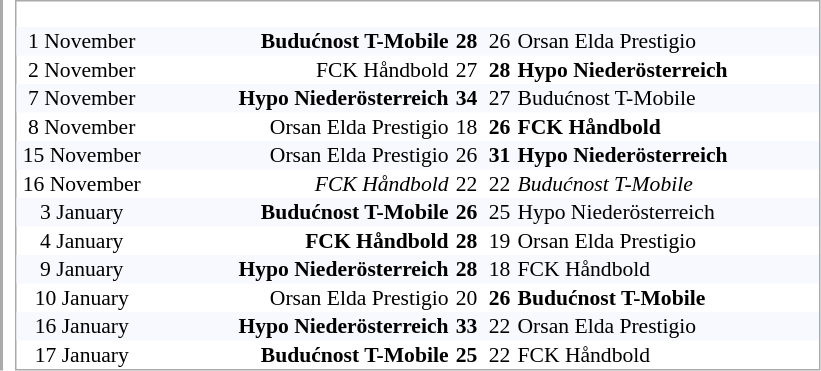<table border="0" cellpadding="0" cellspacing="8" style="border:0px solid #AAAAAA;font-size:90%">
<tr>
<td valign="top" style="border:1px solid #AAAAAA"><br></td>
<td valign="top" style="border:1px solid #AAAAAA"><br><table border="0" cellspacing="0" cellpadding="1">
<tr align="center" bgcolor="#F8F8FF">
<td>1 November</td>
<td width="200" align=right><strong>Budućnost T-Mobile</strong> </td>
<td width="20"><strong>28</strong></td>
<td width="20">26</td>
<td width="200" align="left"> Orsan Elda Prestigio</td>
</tr>
<tr align="center">
<td width="85">2 November</td>
<td width="200" align=right>FCK Håndbold </td>
<td width="20">27</td>
<td width="20"><strong>28</strong></td>
<td width="200" align="left"> <strong>Hypo Niederösterreich </strong></td>
</tr>
<tr align="center" bgcolor="#F8F8FF">
<td width="85">7 November</td>
<td width="200" align=right><strong>Hypo Niederösterreich</strong> </td>
<td width="20"><strong>34</strong></td>
<td width="20">27</td>
<td width="200" align="left"> Budućnost T-Mobile</td>
</tr>
<tr align="center">
<td width="85">8 November</td>
<td width="200" align=right>Orsan Elda Prestigio </td>
<td width="20">18</td>
<td width="20"><strong>26</strong></td>
<td width="200" align="left"> <strong>FCK Håndbold</strong></td>
</tr>
<tr align="center" bgcolor="#F8F8FF">
<td width="85">15 November</td>
<td width="200" align=right>Orsan Elda Prestigio </td>
<td width="20">26</td>
<td width="20"><strong>31</strong></td>
<td width="200" align="left"> <strong>Hypo Niederösterreich</strong></td>
</tr>
<tr align="center">
<td width="85">16 November</td>
<td width="200" align=right><em>FCK Håndbold</em> </td>
<td width="20">22</td>
<td width="20">22</td>
<td width="200" align="left"> <em>Budućnost T-Mobile</em></td>
</tr>
<tr align="center" bgcolor="#F8F8FF">
<td width="85">3 January</td>
<td width="200" align=right><strong>Budućnost T-Mobile</strong> </td>
<td width="20"><strong>26</strong></td>
<td width="20">25</td>
<td width="200" align="left"> Hypo Niederösterreich</td>
</tr>
<tr align="center">
<td width="85">4 January</td>
<td width="200" align=right><strong>FCK Håndbold</strong> </td>
<td width="20"><strong>28</strong></td>
<td width="20">19</td>
<td width="200" align="left"> Orsan Elda Prestigio</td>
</tr>
<tr align="center" bgcolor="#F8F8FF">
<td width="85">9 January</td>
<td width="200" align=right><strong>Hypo Niederösterreich</strong> </td>
<td width="20"><strong>28</strong></td>
<td width="20">18</td>
<td width="200" align="left"> FCK Håndbold</td>
</tr>
<tr align="center">
<td width="85">10 January</td>
<td width="200" align=right>Orsan Elda Prestigio </td>
<td width="20">20</td>
<td width="20"><strong>26</strong></td>
<td width="200" align="left"> <strong>Budućnost T-Mobile</strong></td>
</tr>
<tr align="center" bgcolor="#F8F8FF">
<td width="85">16 January</td>
<td width="200" align=right><strong>Hypo Niederösterreich</strong> </td>
<td width="20"><strong>33</strong></td>
<td width="20">22</td>
<td width="200" align="left"> Orsan Elda Prestigio</td>
</tr>
<tr align="center">
<td width="85">17 January</td>
<td width="200" align=right><strong>Budućnost T-Mobile</strong> </td>
<td width="20"><strong>25</strong></td>
<td width="20">22</td>
<td width="200" align="left"> FCK Håndbold</td>
</tr>
</table>
</td>
</tr>
</table>
